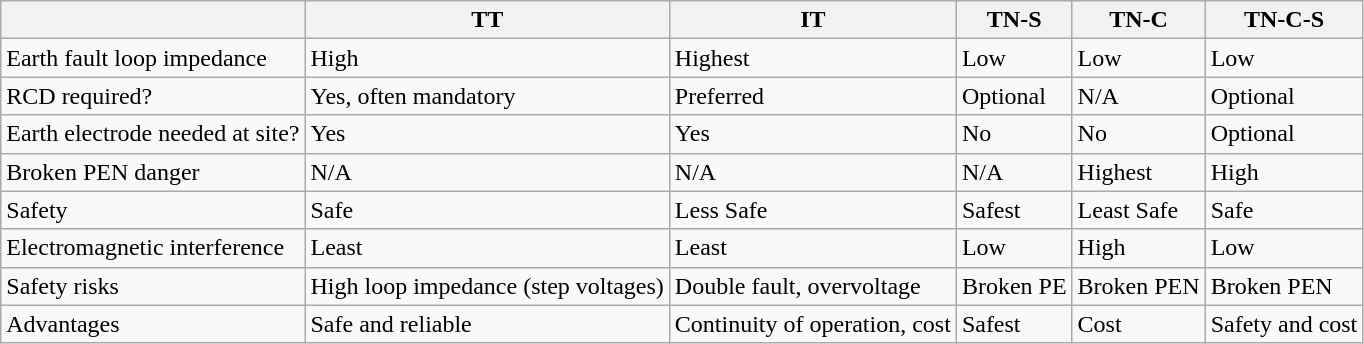<table class="wikitable">
<tr>
<th></th>
<th>TT</th>
<th>IT</th>
<th>TN-S</th>
<th>TN-C</th>
<th>TN-C-S</th>
</tr>
<tr>
<td>Earth fault loop impedance</td>
<td>High</td>
<td>Highest</td>
<td>Low</td>
<td>Low</td>
<td>Low</td>
</tr>
<tr>
<td>RCD required?</td>
<td>Yes, often mandatory</td>
<td>Preferred</td>
<td>Optional</td>
<td>N/A</td>
<td>Optional</td>
</tr>
<tr>
<td>Earth electrode needed at site?</td>
<td>Yes</td>
<td>Yes</td>
<td>No</td>
<td>No</td>
<td>Optional</td>
</tr>
<tr>
<td>Broken PEN danger</td>
<td>N/A</td>
<td>N/A</td>
<td>N/A</td>
<td>Highest</td>
<td>High</td>
</tr>
<tr>
<td>Safety</td>
<td>Safe</td>
<td>Less Safe</td>
<td>Safest</td>
<td>Least Safe</td>
<td>Safe</td>
</tr>
<tr>
<td>Electromagnetic interference</td>
<td>Least</td>
<td>Least</td>
<td>Low</td>
<td>High</td>
<td>Low</td>
</tr>
<tr>
<td>Safety risks</td>
<td>High loop impedance (step voltages)</td>
<td>Double fault, overvoltage</td>
<td>Broken PE</td>
<td>Broken PEN</td>
<td>Broken PEN</td>
</tr>
<tr>
<td>Advantages</td>
<td>Safe and reliable</td>
<td>Continuity of operation, cost</td>
<td>Safest</td>
<td>Cost</td>
<td>Safety and cost</td>
</tr>
</table>
